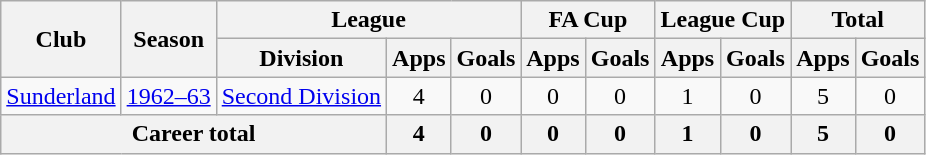<table class="wikitable" style="text-align: center;">
<tr>
<th rowspan="2">Club</th>
<th rowspan="2">Season</th>
<th colspan="3">League</th>
<th colspan="2">FA Cup</th>
<th colspan="2">League Cup</th>
<th colspan="2">Total</th>
</tr>
<tr>
<th>Division</th>
<th>Apps</th>
<th>Goals</th>
<th>Apps</th>
<th>Goals</th>
<th>Apps</th>
<th>Goals</th>
<th>Apps</th>
<th>Goals</th>
</tr>
<tr>
<td><a href='#'>Sunderland</a></td>
<td><a href='#'>1962–63</a></td>
<td><a href='#'>Second Division</a></td>
<td>4</td>
<td>0</td>
<td>0</td>
<td>0</td>
<td>1</td>
<td>0</td>
<td>5</td>
<td>0</td>
</tr>
<tr>
<th colspan="3">Career total</th>
<th>4</th>
<th>0</th>
<th>0</th>
<th>0</th>
<th>1</th>
<th>0</th>
<th>5</th>
<th>0</th>
</tr>
</table>
